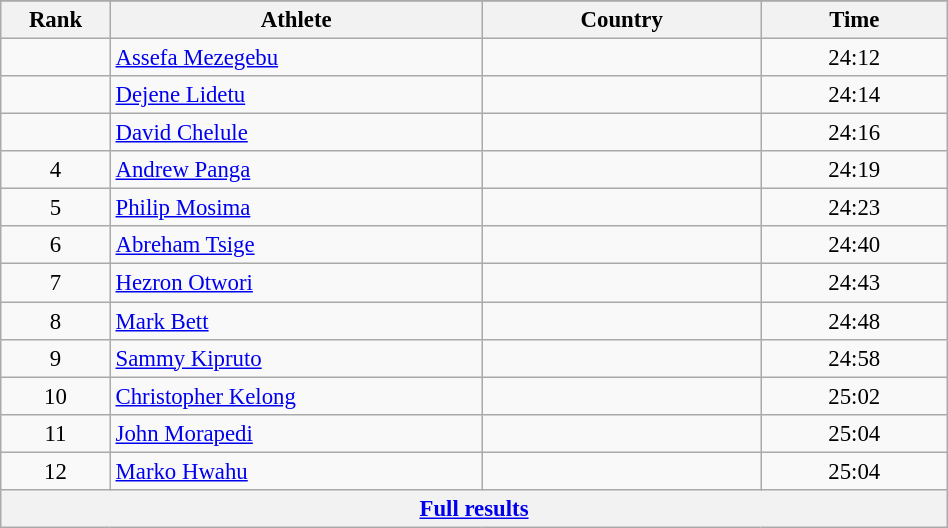<table class="wikitable sortable" style=" text-align:center; font-size:95%;" width="50%">
<tr>
</tr>
<tr>
<th width=5%>Rank</th>
<th width=20%>Athlete</th>
<th width=15%>Country</th>
<th width=10%>Time</th>
</tr>
<tr>
<td align=center></td>
<td align=left><a href='#'>Assefa Mezegebu</a></td>
<td align=left></td>
<td>24:12</td>
</tr>
<tr>
<td align=center></td>
<td align=left><a href='#'>Dejene Lidetu</a></td>
<td align=left></td>
<td>24:14</td>
</tr>
<tr>
<td align=center></td>
<td align=left><a href='#'>David Chelule</a></td>
<td align=left></td>
<td>24:16</td>
</tr>
<tr>
<td align=center>4</td>
<td align=left><a href='#'>Andrew Panga</a></td>
<td align=left></td>
<td>24:19</td>
</tr>
<tr>
<td align=center>5</td>
<td align=left><a href='#'>Philip Mosima</a></td>
<td align=left></td>
<td>24:23</td>
</tr>
<tr>
<td align=center>6</td>
<td align=left><a href='#'>Abreham Tsige</a></td>
<td align=left></td>
<td>24:40</td>
</tr>
<tr>
<td align=center>7</td>
<td align=left><a href='#'>Hezron Otwori</a></td>
<td align=left></td>
<td>24:43</td>
</tr>
<tr>
<td align=center>8</td>
<td align=left><a href='#'>Mark Bett</a></td>
<td align=left></td>
<td>24:48</td>
</tr>
<tr>
<td align=center>9</td>
<td align=left><a href='#'>Sammy Kipruto</a></td>
<td align=left></td>
<td>24:58</td>
</tr>
<tr>
<td align=center>10</td>
<td align=left><a href='#'>Christopher Kelong</a></td>
<td align=left></td>
<td>25:02</td>
</tr>
<tr>
<td align=center>11</td>
<td align=left><a href='#'>John Morapedi</a></td>
<td align=left></td>
<td>25:04</td>
</tr>
<tr>
<td align=center>12</td>
<td align=left><a href='#'>Marko Hwahu</a></td>
<td align=left></td>
<td>25:04</td>
</tr>
<tr class="sortbottom">
<th colspan=4 align=center><a href='#'>Full results</a></th>
</tr>
</table>
